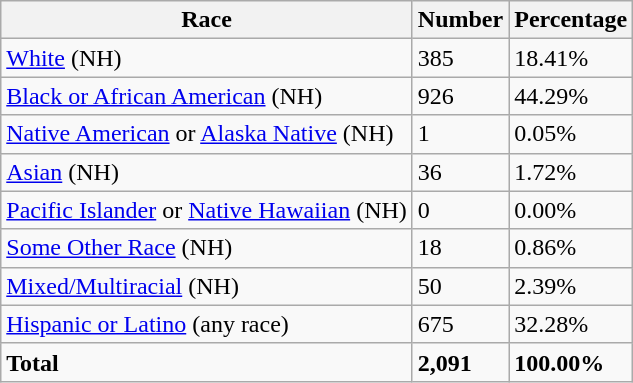<table class="wikitable">
<tr>
<th>Race</th>
<th>Number</th>
<th>Percentage</th>
</tr>
<tr>
<td><a href='#'>White</a> (NH)</td>
<td>385</td>
<td>18.41%</td>
</tr>
<tr>
<td><a href='#'>Black or African American</a> (NH)</td>
<td>926</td>
<td>44.29%</td>
</tr>
<tr>
<td><a href='#'>Native American</a> or <a href='#'>Alaska Native</a> (NH)</td>
<td>1</td>
<td>0.05%</td>
</tr>
<tr>
<td><a href='#'>Asian</a> (NH)</td>
<td>36</td>
<td>1.72%</td>
</tr>
<tr>
<td><a href='#'>Pacific Islander</a> or <a href='#'>Native Hawaiian</a> (NH)</td>
<td>0</td>
<td>0.00%</td>
</tr>
<tr>
<td><a href='#'>Some Other Race</a> (NH)</td>
<td>18</td>
<td>0.86%</td>
</tr>
<tr>
<td><a href='#'>Mixed/Multiracial</a> (NH)</td>
<td>50</td>
<td>2.39%</td>
</tr>
<tr>
<td><a href='#'>Hispanic or Latino</a> (any race)</td>
<td>675</td>
<td>32.28%</td>
</tr>
<tr>
<td><strong>Total</strong></td>
<td><strong>2,091</strong></td>
<td><strong>100.00%</strong></td>
</tr>
</table>
